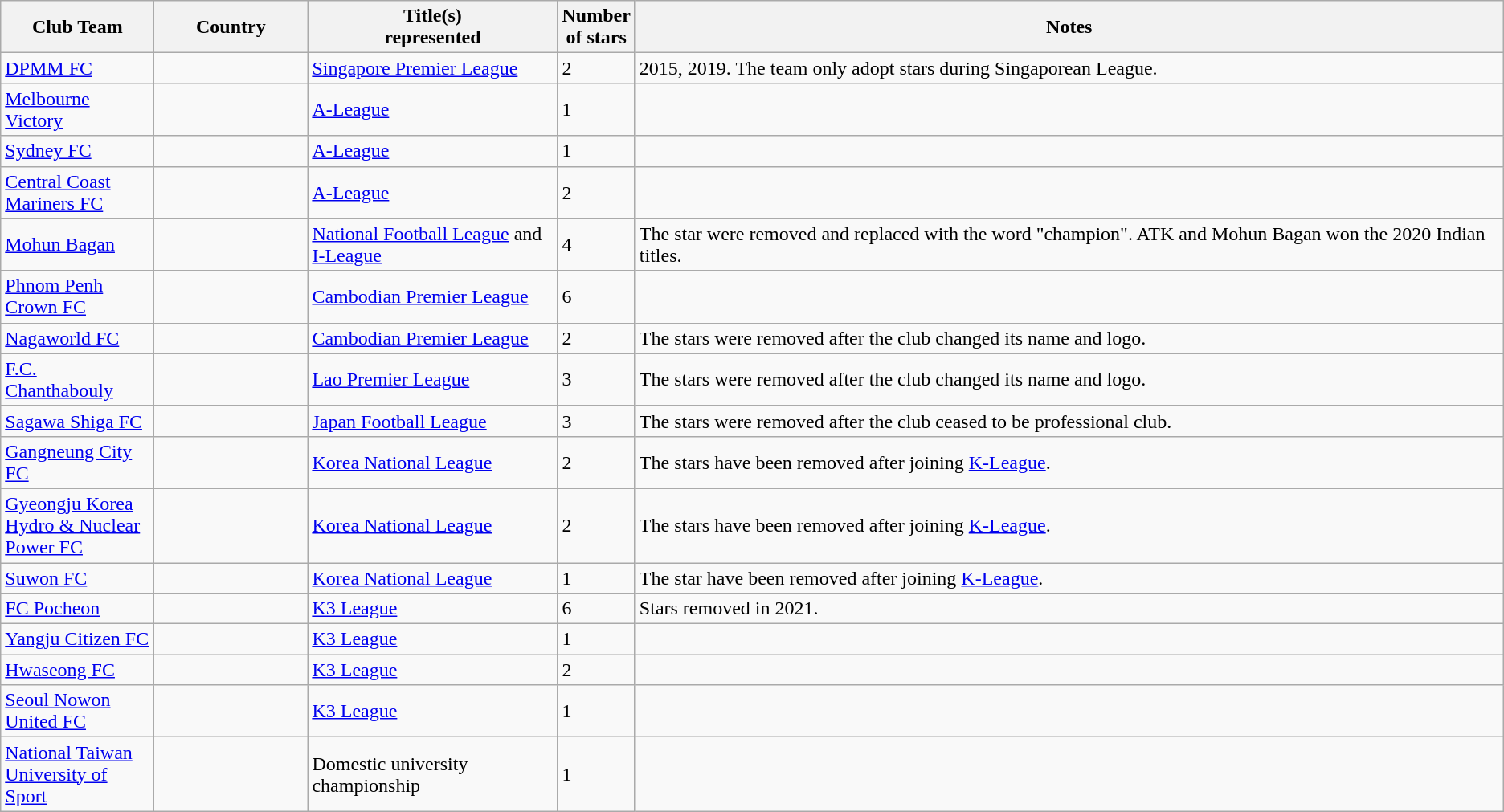<table class="wikitable sortable">
<tr>
<th width=120>Club Team</th>
<th width=120>Country</th>
<th width=200>Title(s)<br>represented</th>
<th>Number<br>of stars</th>
<th class="unsortable">Notes</th>
</tr>
<tr>
<td><a href='#'>DPMM FC</a></td>
<td></td>
<td><a href='#'>Singapore Premier League</a></td>
<td>2</td>
<td>2015, 2019. The team only adopt stars during Singaporean League.</td>
</tr>
<tr>
<td><a href='#'>Melbourne Victory</a></td>
<td></td>
<td><a href='#'>A-League</a></td>
<td>1</td>
<td></td>
</tr>
<tr>
<td><a href='#'>Sydney FC</a></td>
<td></td>
<td><a href='#'>A-League</a></td>
<td>1</td>
<td></td>
</tr>
<tr>
<td><a href='#'>Central Coast Mariners FC</a></td>
<td></td>
<td><a href='#'>A-League</a></td>
<td>2</td>
<td></td>
</tr>
<tr>
<td><a href='#'>Mohun Bagan</a></td>
<td></td>
<td><a href='#'>National Football League</a> and <a href='#'>I-League</a></td>
<td>4</td>
<td>The star were removed and replaced with the word "champion". ATK and Mohun Bagan won the 2020 Indian titles.</td>
</tr>
<tr>
<td><a href='#'>Phnom Penh Crown FC</a></td>
<td></td>
<td><a href='#'>Cambodian Premier League</a></td>
<td>6</td>
<td></td>
</tr>
<tr>
<td><a href='#'>Nagaworld FC</a></td>
<td></td>
<td><a href='#'>Cambodian Premier League</a></td>
<td>2</td>
<td>The stars were removed after the club changed its name and logo.</td>
</tr>
<tr>
<td><a href='#'>F.C. Chanthabouly</a></td>
<td></td>
<td><a href='#'>Lao Premier League</a></td>
<td>3</td>
<td>The stars were removed after the club changed its name and logo.</td>
</tr>
<tr>
<td><a href='#'>Sagawa Shiga FC</a></td>
<td></td>
<td><a href='#'>Japan Football League</a></td>
<td>3</td>
<td>The stars were removed after the club ceased to be professional club.</td>
</tr>
<tr>
<td><a href='#'>Gangneung City FC</a></td>
<td></td>
<td><a href='#'>Korea National League</a></td>
<td>2</td>
<td>The stars have been removed after joining <a href='#'>K-League</a>.</td>
</tr>
<tr>
<td><a href='#'>Gyeongju Korea Hydro & Nuclear Power FC</a></td>
<td></td>
<td><a href='#'>Korea National League</a></td>
<td>2</td>
<td>The stars have been removed after joining <a href='#'>K-League</a>.</td>
</tr>
<tr>
<td><a href='#'>Suwon FC</a></td>
<td></td>
<td><a href='#'>Korea National League</a></td>
<td>1</td>
<td>The star have been removed after joining <a href='#'>K-League</a>.</td>
</tr>
<tr>
<td><a href='#'>FC Pocheon</a></td>
<td></td>
<td><a href='#'>K3 League</a></td>
<td>6</td>
<td>Stars removed in 2021.</td>
</tr>
<tr>
<td><a href='#'>Yangju Citizen FC</a></td>
<td></td>
<td><a href='#'>K3 League</a></td>
<td>1</td>
<td></td>
</tr>
<tr>
<td><a href='#'>Hwaseong FC</a></td>
<td></td>
<td><a href='#'>K3 League</a></td>
<td>2</td>
<td></td>
</tr>
<tr>
<td><a href='#'>Seoul Nowon United FC</a></td>
<td></td>
<td><a href='#'>K3 League</a></td>
<td>1</td>
<td></td>
</tr>
<tr>
<td><a href='#'>National Taiwan University of Sport</a></td>
<td></td>
<td>Domestic university championship</td>
<td>1</td>
<td></td>
</tr>
</table>
